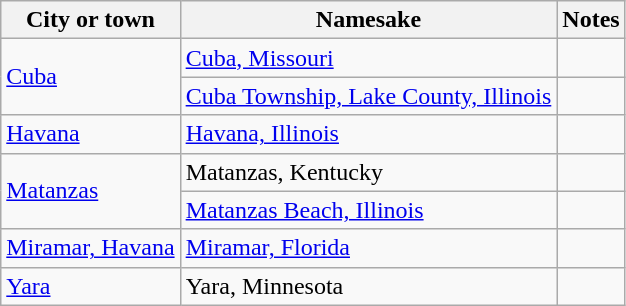<table class="wikitable">
<tr>
<th>City or town</th>
<th>Namesake</th>
<th>Notes</th>
</tr>
<tr>
<td rowspan="2"><a href='#'>Cuba</a></td>
<td><a href='#'>Cuba, Missouri</a></td>
<td></td>
</tr>
<tr>
<td><a href='#'>Cuba Township, Lake County, Illinois</a></td>
<td></td>
</tr>
<tr>
<td><a href='#'>Havana</a></td>
<td><a href='#'>Havana, Illinois</a></td>
<td></td>
</tr>
<tr>
<td rowspan=2><a href='#'>Matanzas</a></td>
<td>Matanzas, Kentucky</td>
<td></td>
</tr>
<tr>
<td><a href='#'>Matanzas Beach, Illinois</a></td>
<td></td>
</tr>
<tr>
<td><a href='#'>Miramar, Havana</a></td>
<td><a href='#'>Miramar, Florida</a></td>
<td></td>
</tr>
<tr>
<td><a href='#'>Yara</a></td>
<td>Yara, Minnesota</td>
<td></td>
</tr>
</table>
